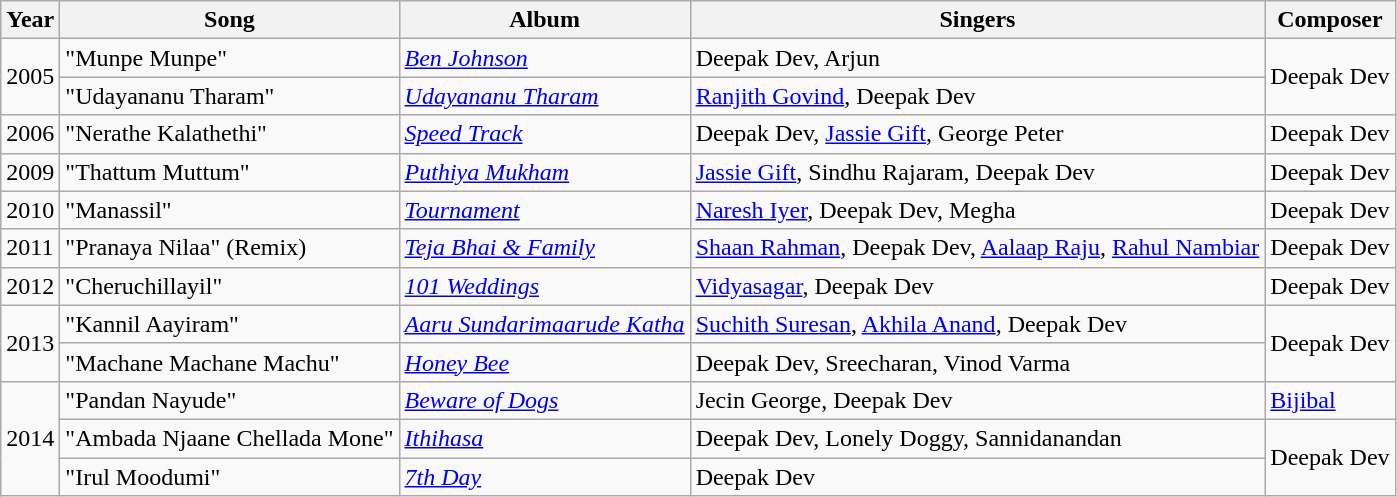<table class="wikitable">
<tr>
<th>Year</th>
<th>Song</th>
<th>Album</th>
<th>Singers</th>
<th>Composer</th>
</tr>
<tr>
<td rowspan="2">2005</td>
<td>"Munpe Munpe"</td>
<td><em><a href='#'>Ben Johnson</a></em></td>
<td>Deepak Dev, Arjun</td>
<td rowspan="2">Deepak Dev</td>
</tr>
<tr>
<td>"Udayananu Tharam"</td>
<td><em><a href='#'>Udayananu Tharam</a></em></td>
<td><a href='#'>Ranjith Govind</a>, Deepak Dev</td>
</tr>
<tr>
<td>2006</td>
<td>"Nerathe Kalathethi"</td>
<td><em><a href='#'>Speed Track</a></em></td>
<td>Deepak Dev, <a href='#'>Jassie Gift</a>, George Peter</td>
<td>Deepak Dev</td>
</tr>
<tr>
<td>2009</td>
<td>"Thattum Muttum"</td>
<td><em><a href='#'>Puthiya Mukham</a></em></td>
<td><a href='#'>Jassie Gift</a>, Sindhu Rajaram, Deepak Dev</td>
<td>Deepak Dev</td>
</tr>
<tr>
<td>2010</td>
<td>"Manassil"</td>
<td><em><a href='#'>Tournament</a></em></td>
<td><a href='#'>Naresh Iyer</a>, Deepak Dev, Megha</td>
<td>Deepak Dev</td>
</tr>
<tr>
<td>2011</td>
<td>"Pranaya Nilaa" (Remix)</td>
<td><em><a href='#'>Teja Bhai & Family</a></em></td>
<td><a href='#'>Shaan Rahman</a>, Deepak Dev, <a href='#'>Aalaap Raju</a>, <a href='#'>Rahul Nambiar</a></td>
<td>Deepak Dev</td>
</tr>
<tr>
<td>2012</td>
<td>"Cheruchillayil"</td>
<td><em><a href='#'>101 Weddings</a></em></td>
<td><a href='#'>Vidyasagar</a>, Deepak Dev</td>
<td>Deepak Dev</td>
</tr>
<tr>
<td rowspan="2">2013</td>
<td>"Kannil Aayiram"</td>
<td><em><a href='#'>Aaru Sundarimaarude Katha</a></em></td>
<td><a href='#'>Suchith Suresan</a>, <a href='#'>Akhila Anand</a>, Deepak Dev</td>
<td rowspan="2">Deepak Dev</td>
</tr>
<tr>
<td>"Machane Machane Machu"</td>
<td><em><a href='#'>Honey Bee</a></em></td>
<td>Deepak Dev, Sreecharan, Vinod Varma</td>
</tr>
<tr>
<td rowspan="4">2014</td>
<td>"Pandan Nayude"</td>
<td><em><a href='#'>Beware of Dogs</a></em></td>
<td>Jecin George, Deepak Dev</td>
<td><a href='#'>Bijibal</a></td>
</tr>
<tr>
<td>"Ambada Njaane Chellada Mone"</td>
<td><em><a href='#'>Ithihasa</a></em></td>
<td>Deepak Dev, Lonely Doggy, Sannidanandan</td>
<td rowspan="2">Deepak Dev</td>
</tr>
<tr>
<td>"Irul Moodumi"</td>
<td><em><a href='#'>7th Day</a></em></td>
<td>Deepak Dev</td>
</tr>
</table>
